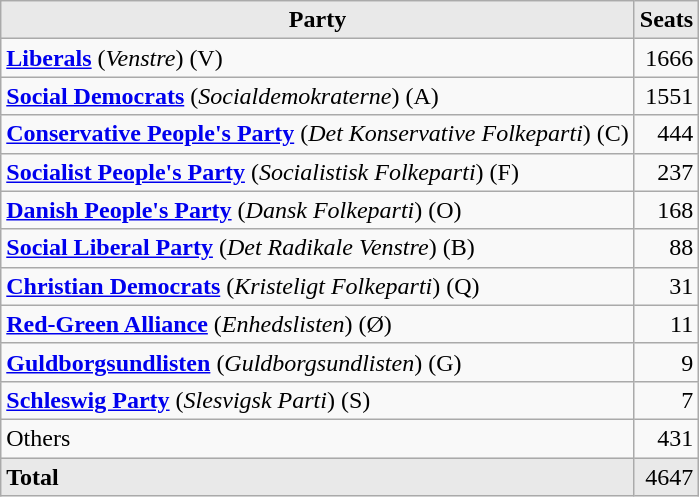<table class="wikitable">
<tr>
<th style="background-color:#E9E9E9">Party</th>
<th style="background-color:#E9E9E9">Seats</th>
</tr>
<tr>
<td><strong><a href='#'>Liberals</a></strong> (<em>Venstre</em>) (V)</td>
<td align="right">1666</td>
</tr>
<tr>
<td><strong><a href='#'>Social Democrats</a></strong> (<em>Socialdemokraterne</em>) (A)</td>
<td align="right">1551</td>
</tr>
<tr>
<td><strong><a href='#'>Conservative People's Party</a></strong> (<em>Det Konservative Folkeparti</em>) (C)</td>
<td align="right">444</td>
</tr>
<tr>
<td><strong><a href='#'>Socialist People's Party</a></strong> (<em>Socialistisk Folkeparti</em>) (F)</td>
<td align="right">237</td>
</tr>
<tr>
<td><strong><a href='#'>Danish People's Party</a></strong> (<em>Dansk Folkeparti</em>) (O)</td>
<td align="right">168</td>
</tr>
<tr>
<td><strong><a href='#'>Social Liberal Party</a></strong> (<em>Det Radikale Venstre</em>) (B)</td>
<td align="right">88</td>
</tr>
<tr>
<td><strong><a href='#'>Christian Democrats</a></strong> (<em>Kristeligt Folkeparti</em>) (Q)</td>
<td align="right">31</td>
</tr>
<tr>
<td><strong><a href='#'>Red-Green Alliance</a></strong> (<em>Enhedslisten</em>) (Ø)</td>
<td align="right">11</td>
</tr>
<tr>
<td><strong><a href='#'>Guldborgsundlisten</a></strong> (<em>Guldborgsundlisten</em>) (G)</td>
<td align="right">9</td>
</tr>
<tr>
<td><strong><a href='#'>Schleswig Party</a></strong> (<em>Slesvigsk Parti</em>) (S)</td>
<td align="right">7</td>
</tr>
<tr>
<td>Others</td>
<td align="right">431</td>
</tr>
<tr>
<td style="background-color:#E9E9E9"><strong>Total</strong></td>
<td align="right" style="background-color:#E9E9E9">4647</td>
</tr>
</table>
